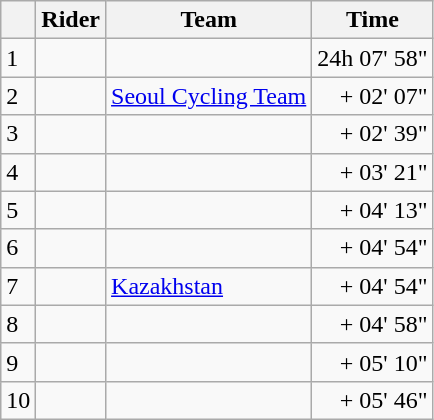<table class=wikitable>
<tr>
<th></th>
<th>Rider</th>
<th>Team</th>
<th>Time</th>
</tr>
<tr>
<td>1</td>
<td> </td>
<td></td>
<td align=right>24h 07' 58"</td>
</tr>
<tr>
<td>2</td>
<td></td>
<td><a href='#'>Seoul Cycling Team</a></td>
<td align=right>+ 02' 07"</td>
</tr>
<tr>
<td>3</td>
<td></td>
<td></td>
<td align=right>+ 02' 39"</td>
</tr>
<tr>
<td>4</td>
<td></td>
<td></td>
<td align=right>+ 03' 21"</td>
</tr>
<tr>
<td>5</td>
<td></td>
<td></td>
<td align=right>+ 04' 13"</td>
</tr>
<tr>
<td>6</td>
<td></td>
<td></td>
<td align=right>+ 04' 54"</td>
</tr>
<tr>
<td>7</td>
<td></td>
<td><a href='#'>Kazakhstan</a></td>
<td align=right>+ 04' 54"</td>
</tr>
<tr>
<td>8</td>
<td></td>
<td></td>
<td align=right>+ 04' 58"</td>
</tr>
<tr>
<td>9</td>
<td></td>
<td></td>
<td align=right>+ 05' 10"</td>
</tr>
<tr>
<td>10</td>
<td></td>
<td></td>
<td align=right>+ 05' 46"</td>
</tr>
</table>
